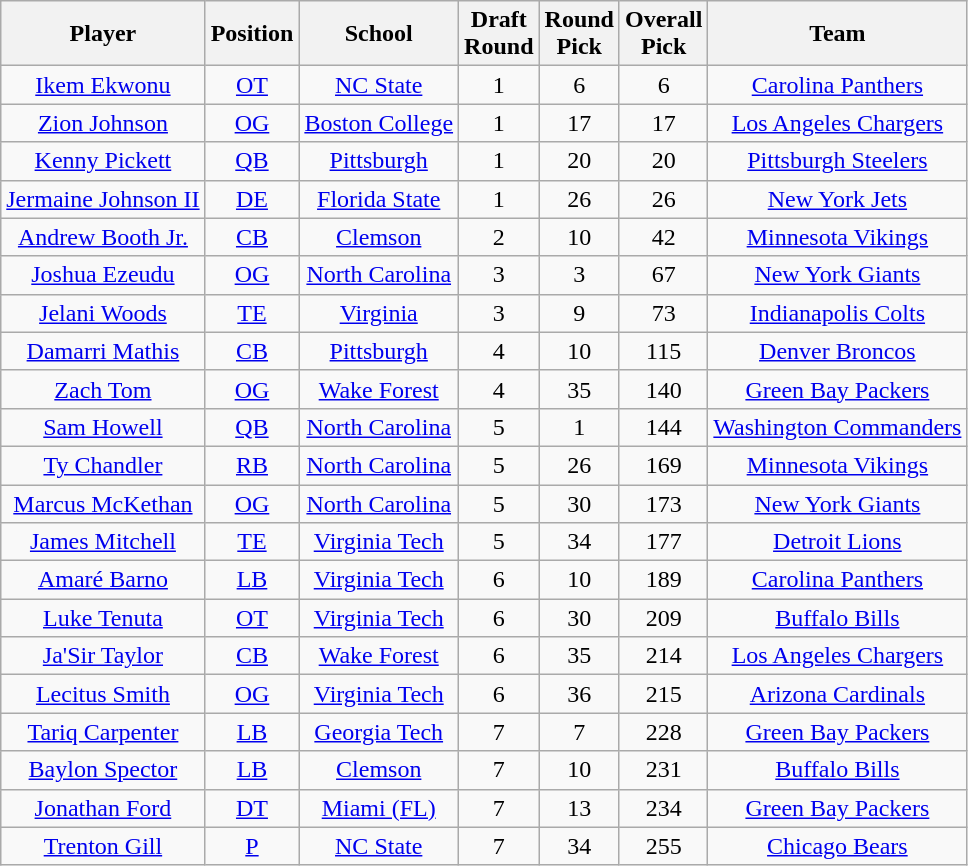<table class="wikitable sortable" border="1" style="text-align: center;">
<tr>
<th>Player</th>
<th>Position</th>
<th>School</th>
<th>Draft<br>Round</th>
<th>Round<br>Pick</th>
<th>Overall<br>Pick</th>
<th>Team</th>
</tr>
<tr>
<td><a href='#'>Ikem Ekwonu</a></td>
<td><a href='#'>OT</a></td>
<td><a href='#'>NC State</a></td>
<td>1</td>
<td>6</td>
<td>6</td>
<td><a href='#'>Carolina Panthers</a></td>
</tr>
<tr>
<td><a href='#'>Zion Johnson</a></td>
<td><a href='#'>OG</a></td>
<td><a href='#'>Boston College</a></td>
<td>1</td>
<td>17</td>
<td>17</td>
<td><a href='#'>Los Angeles Chargers</a></td>
</tr>
<tr>
<td><a href='#'>Kenny Pickett</a></td>
<td><a href='#'>QB</a></td>
<td><a href='#'>Pittsburgh</a></td>
<td>1</td>
<td>20</td>
<td>20</td>
<td><a href='#'>Pittsburgh Steelers</a></td>
</tr>
<tr>
<td><a href='#'>Jermaine Johnson II</a></td>
<td><a href='#'>DE</a></td>
<td><a href='#'>Florida State</a></td>
<td>1</td>
<td>26</td>
<td>26</td>
<td><a href='#'>New York Jets</a></td>
</tr>
<tr>
<td><a href='#'>Andrew Booth Jr.</a></td>
<td><a href='#'>CB</a></td>
<td><a href='#'>Clemson</a></td>
<td>2</td>
<td>10</td>
<td>42</td>
<td><a href='#'>Minnesota Vikings</a></td>
</tr>
<tr>
<td><a href='#'>Joshua Ezeudu</a></td>
<td><a href='#'>OG</a></td>
<td><a href='#'>North Carolina</a></td>
<td>3</td>
<td>3</td>
<td>67</td>
<td><a href='#'>New York Giants</a></td>
</tr>
<tr>
<td><a href='#'>Jelani Woods</a></td>
<td><a href='#'>TE</a></td>
<td><a href='#'>Virginia</a></td>
<td>3</td>
<td>9</td>
<td>73</td>
<td><a href='#'>Indianapolis Colts</a></td>
</tr>
<tr>
<td><a href='#'>Damarri Mathis</a></td>
<td><a href='#'>CB</a></td>
<td><a href='#'>Pittsburgh</a></td>
<td>4</td>
<td>10</td>
<td>115</td>
<td><a href='#'>Denver Broncos</a></td>
</tr>
<tr>
<td><a href='#'>Zach Tom</a></td>
<td><a href='#'>OG</a></td>
<td><a href='#'>Wake Forest</a></td>
<td>4</td>
<td>35</td>
<td>140</td>
<td><a href='#'>Green Bay Packers</a></td>
</tr>
<tr>
<td><a href='#'>Sam Howell</a></td>
<td><a href='#'>QB</a></td>
<td><a href='#'>North Carolina</a></td>
<td>5</td>
<td>1</td>
<td>144</td>
<td><a href='#'>Washington Commanders</a></td>
</tr>
<tr>
<td><a href='#'>Ty Chandler</a></td>
<td><a href='#'>RB</a></td>
<td><a href='#'>North Carolina</a></td>
<td>5</td>
<td>26</td>
<td>169</td>
<td><a href='#'>Minnesota Vikings</a></td>
</tr>
<tr>
<td><a href='#'>Marcus McKethan</a></td>
<td><a href='#'>OG</a></td>
<td><a href='#'>North Carolina</a></td>
<td>5</td>
<td>30</td>
<td>173</td>
<td><a href='#'>New York Giants</a></td>
</tr>
<tr>
<td><a href='#'>James Mitchell</a></td>
<td><a href='#'>TE</a></td>
<td><a href='#'>Virginia Tech</a></td>
<td>5</td>
<td>34</td>
<td>177</td>
<td><a href='#'>Detroit Lions</a></td>
</tr>
<tr>
<td><a href='#'>Amaré Barno</a></td>
<td><a href='#'>LB</a></td>
<td><a href='#'>Virginia Tech</a></td>
<td>6</td>
<td>10</td>
<td>189</td>
<td><a href='#'>Carolina Panthers</a></td>
</tr>
<tr>
<td><a href='#'>Luke Tenuta</a></td>
<td><a href='#'>OT</a></td>
<td><a href='#'>Virginia Tech</a></td>
<td>6</td>
<td>30</td>
<td>209</td>
<td><a href='#'>Buffalo Bills</a></td>
</tr>
<tr>
<td><a href='#'>Ja'Sir Taylor</a></td>
<td><a href='#'>CB</a></td>
<td><a href='#'>Wake Forest</a></td>
<td>6</td>
<td>35</td>
<td>214</td>
<td><a href='#'>Los Angeles Chargers</a></td>
</tr>
<tr>
<td><a href='#'>Lecitus Smith</a></td>
<td><a href='#'>OG</a></td>
<td><a href='#'>Virginia Tech</a></td>
<td>6</td>
<td>36</td>
<td>215</td>
<td><a href='#'>Arizona Cardinals</a></td>
</tr>
<tr>
<td><a href='#'>Tariq Carpenter</a></td>
<td><a href='#'>LB</a></td>
<td><a href='#'>Georgia Tech</a></td>
<td>7</td>
<td>7</td>
<td>228</td>
<td><a href='#'>Green Bay Packers</a></td>
</tr>
<tr>
<td><a href='#'>Baylon Spector</a></td>
<td><a href='#'>LB</a></td>
<td><a href='#'>Clemson</a></td>
<td>7</td>
<td>10</td>
<td>231</td>
<td><a href='#'>Buffalo Bills</a></td>
</tr>
<tr>
<td><a href='#'>Jonathan Ford</a></td>
<td><a href='#'>DT</a></td>
<td><a href='#'>Miami (FL)</a></td>
<td>7</td>
<td>13</td>
<td>234</td>
<td><a href='#'>Green Bay Packers</a></td>
</tr>
<tr>
<td><a href='#'>Trenton Gill</a></td>
<td><a href='#'>P</a></td>
<td><a href='#'>NC State</a></td>
<td>7</td>
<td>34</td>
<td>255</td>
<td><a href='#'>Chicago Bears</a></td>
</tr>
</table>
